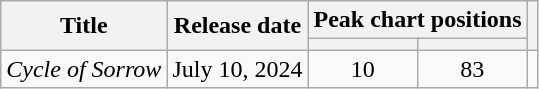<table class="wikitable plainrowheaders">
<tr>
<th rowspan="2">Title</th>
<th rowspan="2">Release date</th>
<th colspan="2">Peak chart positions</th>
<th rowspan="2"></th>
</tr>
<tr>
<th></th>
<th></th>
</tr>
<tr>
<td><em>Cycle of Sorrow</em></td>
<td>July 10, 2024</td>
<td align="center">10</td>
<td align="center">83</td>
<td></td>
</tr>
</table>
